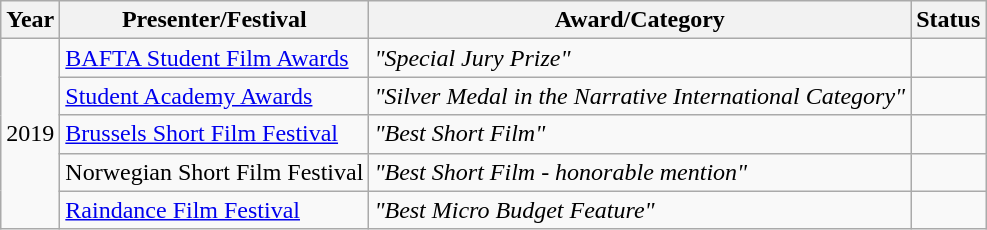<table class="wikitable">
<tr>
<th>Year</th>
<th>Presenter/Festival</th>
<th>Award/Category</th>
<th>Status</th>
</tr>
<tr>
<td rowspan="5">2019</td>
<td><a href='#'>BAFTA Student Film Awards</a></td>
<td><em>"Special Jury Prize"</em></td>
<td></td>
</tr>
<tr>
<td><a href='#'>Student Academy Awards</a></td>
<td><em>"Silver Medal in the Narrative International Category"</em></td>
<td></td>
</tr>
<tr>
<td><a href='#'>Brussels Short Film Festival</a></td>
<td><em>"Best Short Film"</em></td>
<td></td>
</tr>
<tr>
<td>Norwegian Short Film Festival</td>
<td><em>"Best Short Film - honorable mention"</em></td>
<td></td>
</tr>
<tr>
<td><a href='#'>Raindance Film Festival</a></td>
<td><em>"Best Micro Budget Feature"</em></td>
<td></td>
</tr>
</table>
